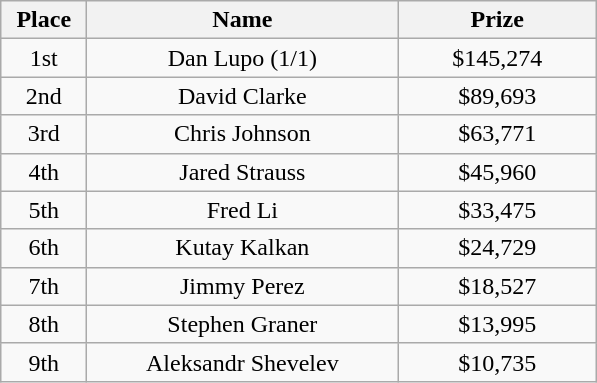<table class="wikitable">
<tr>
<th width="50">Place</th>
<th width="200">Name</th>
<th width="125">Prize</th>
</tr>
<tr>
<td align = "center">1st</td>
<td align = "center">Dan Lupo (1/1)</td>
<td align = "center">$145,274</td>
</tr>
<tr>
<td align = "center">2nd</td>
<td align = "center">David Clarke</td>
<td align = "center">$89,693</td>
</tr>
<tr>
<td align = "center">3rd</td>
<td align = "center">Chris Johnson</td>
<td align = "center">$63,771</td>
</tr>
<tr>
<td align = "center">4th</td>
<td align = "center">Jared Strauss</td>
<td align = "center">$45,960</td>
</tr>
<tr>
<td align = "center">5th</td>
<td align = "center">Fred Li</td>
<td align = "center">$33,475</td>
</tr>
<tr>
<td align = "center">6th</td>
<td align = "center">Kutay Kalkan</td>
<td align = "center">$24,729</td>
</tr>
<tr>
<td align = "center">7th</td>
<td align = "center">Jimmy Perez</td>
<td align = "center">$18,527</td>
</tr>
<tr>
<td align = "center">8th</td>
<td align = "center">Stephen Graner</td>
<td align = "center">$13,995</td>
</tr>
<tr>
<td align = "center">9th</td>
<td align = "center">Aleksandr Shevelev</td>
<td align = "center">$10,735</td>
</tr>
</table>
